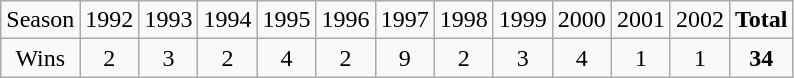<table class="wikitable sortable">
<tr>
<td>Season</td>
<td>1992</td>
<td>1993</td>
<td>1994</td>
<td>1995</td>
<td>1996</td>
<td>1997</td>
<td>1998</td>
<td>1999</td>
<td>2000</td>
<td>2001</td>
<td>2002</td>
<td><strong>Total</strong></td>
</tr>
<tr align="center">
<td>Wins</td>
<td>2</td>
<td>3</td>
<td>2</td>
<td>4</td>
<td>2</td>
<td>9</td>
<td>2</td>
<td>3</td>
<td>4</td>
<td>1</td>
<td>1</td>
<td><strong>34</strong></td>
</tr>
</table>
